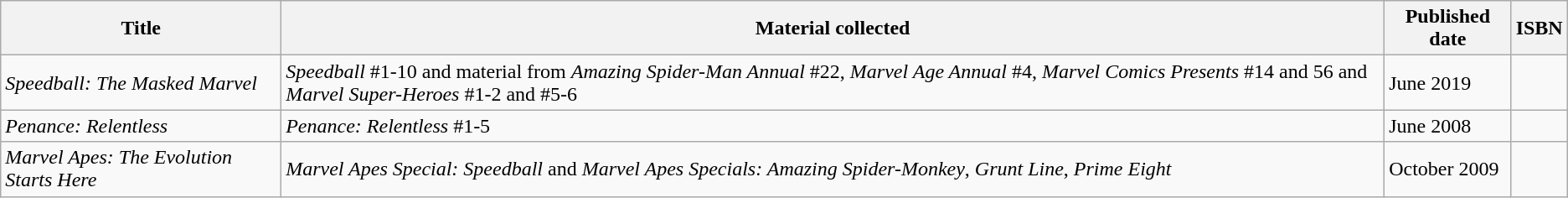<table class="wikitable">
<tr>
<th>Title</th>
<th>Material collected</th>
<th>Published date</th>
<th>ISBN</th>
</tr>
<tr>
<td><em>Speedball: The Masked Marvel</em></td>
<td><em>Speedball</em> #1-10 and material from <em>Amazing Spider-Man Annual</em> #22, <em>Marvel Age Annual</em> #4, <em>Marvel Comics Presents</em> #14 and 56 and <em>Marvel Super-Heroes</em> #1-2 and #5-6</td>
<td>June 2019</td>
<td></td>
</tr>
<tr>
<td><em>Penance: Relentless</em></td>
<td><em>Penance: Relentless</em> #1-5</td>
<td>June 2008</td>
<td></td>
</tr>
<tr>
<td><em>Marvel Apes: The Evolution Starts Here</em></td>
<td><em>Marvel Apes Special: Speedball</em>  and <em>Marvel Apes Specials: Amazing Spider-Monkey</em>, <em>Grunt Line</em>, <em>Prime Eight</em></td>
<td>October 2009</td>
<td></td>
</tr>
</table>
